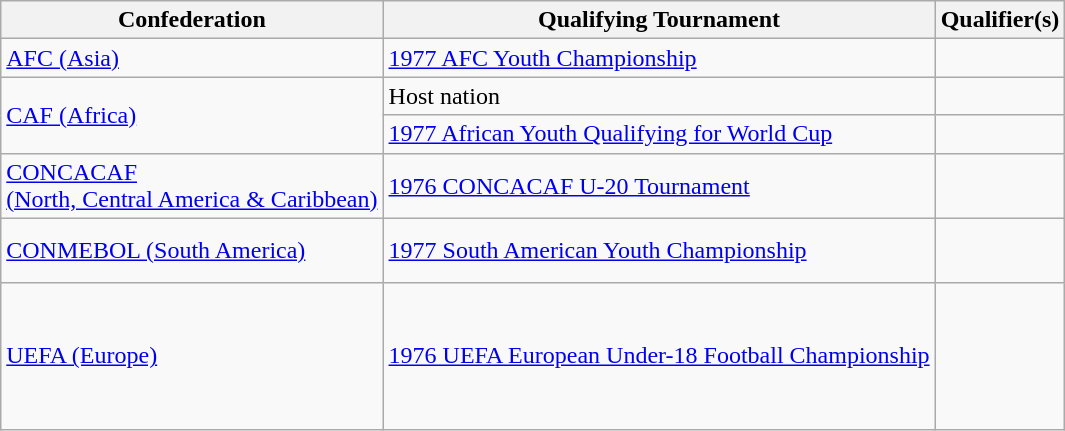<table class=wikitable>
<tr>
<th>Confederation</th>
<th>Qualifying Tournament</th>
<th>Qualifier(s)</th>
</tr>
<tr>
<td><a href='#'>AFC (Asia)</a></td>
<td><a href='#'>1977 AFC Youth Championship</a></td>
<td> <br> </td>
</tr>
<tr>
<td rowspan=2><a href='#'>CAF (Africa)</a></td>
<td>Host nation</td>
<td></td>
</tr>
<tr>
<td><a href='#'>1977 African Youth Qualifying for World Cup</a></td>
<td> <br> </td>
</tr>
<tr>
<td><a href='#'>CONCACAF <br> (North, Central America & Caribbean)</a></td>
<td><a href='#'>1976 CONCACAF U-20 Tournament</a></td>
<td> <br> </td>
</tr>
<tr>
<td><a href='#'>CONMEBOL (South America)</a></td>
<td><a href='#'>1977 South American Youth Championship</a></td>
<td> <br>  <br> </td>
</tr>
<tr>
<td><a href='#'>UEFA (Europe)</a></td>
<td><a href='#'>1976 UEFA European Under-18 Football Championship</a></td>
<td> <br>  <br>  <br>  <br> <br> </td>
</tr>
</table>
